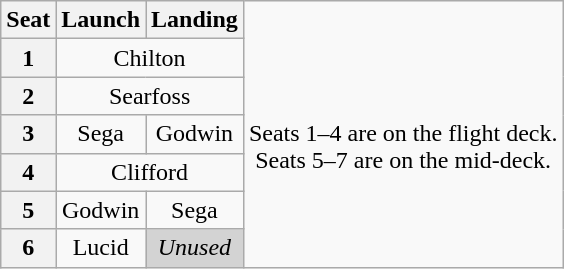<table class="wikitable" style="text-align:center">
<tr>
<th>Seat</th>
<th>Launch</th>
<th>Landing</th>
<td rowspan=8><br>Seats 1–4 are on the flight deck.<br>Seats 5–7 are on the mid-deck.</td>
</tr>
<tr>
<th>1</th>
<td colspan=2>Chilton</td>
</tr>
<tr>
<th>2</th>
<td colspan=2>Searfoss</td>
</tr>
<tr>
<th>3</th>
<td>Sega</td>
<td>Godwin</td>
</tr>
<tr>
<th>4</th>
<td colspan=2>Clifford</td>
</tr>
<tr>
<th>5</th>
<td>Godwin</td>
<td>Sega</td>
</tr>
<tr>
<th>6</th>
<td>Lucid</td>
<td style="background-color:lightgray"><em>Unused</em></td>
</tr>
</table>
